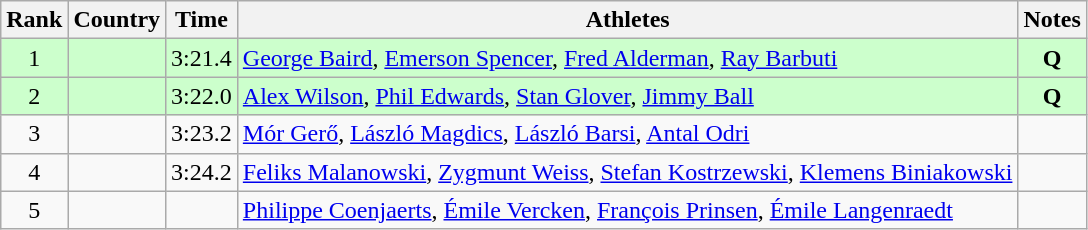<table class="wikitable sortable" style="text-align:center">
<tr>
<th>Rank</th>
<th>Country</th>
<th>Time</th>
<th>Athletes</th>
<th>Notes</th>
</tr>
<tr bgcolor=ccffcc>
<td>1</td>
<td align=left></td>
<td align=left>3:21.4</td>
<td align=left><a href='#'>George Baird</a>, <a href='#'>Emerson Spencer</a>, <a href='#'>Fred Alderman</a>, <a href='#'>Ray Barbuti</a></td>
<td><strong>Q</strong></td>
</tr>
<tr bgcolor=ccffcc>
<td>2</td>
<td align=left></td>
<td align=left>3:22.0</td>
<td align=left><a href='#'>Alex Wilson</a>, <a href='#'>Phil Edwards</a>, <a href='#'>Stan Glover</a>, <a href='#'>Jimmy Ball</a></td>
<td><strong>Q</strong></td>
</tr>
<tr>
<td>3</td>
<td align=left></td>
<td align=left>3:23.2</td>
<td align=left><a href='#'>Mór Gerő</a>, <a href='#'>László Magdics</a>, <a href='#'>László Barsi</a>, <a href='#'>Antal Odri</a></td>
<td></td>
</tr>
<tr>
<td>4</td>
<td align=left></td>
<td align=left>3:24.2</td>
<td align=left><a href='#'>Feliks Malanowski</a>, <a href='#'>Zygmunt Weiss</a>, <a href='#'>Stefan Kostrzewski</a>, <a href='#'>Klemens Biniakowski</a></td>
<td></td>
</tr>
<tr>
<td>5</td>
<td align=left></td>
<td align=left></td>
<td align=left><a href='#'>Philippe Coenjaerts</a>, <a href='#'>Émile Vercken</a>, <a href='#'>François Prinsen</a>, <a href='#'>Émile Langenraedt</a></td>
<td></td>
</tr>
</table>
